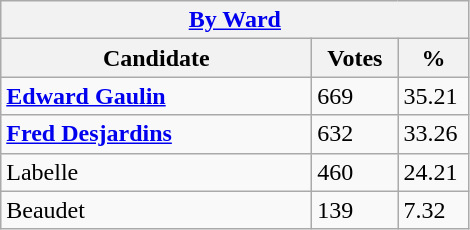<table class="wikitable">
<tr>
<th colspan="3"><a href='#'>By Ward</a></th>
</tr>
<tr>
<th style="width: 200px">Candidate</th>
<th style="width: 50px">Votes</th>
<th style="width: 40px">%</th>
</tr>
<tr>
<td><strong><a href='#'>Edward Gaulin</a></strong></td>
<td>669</td>
<td>35.21</td>
</tr>
<tr>
<td><strong><a href='#'>Fred Desjardins</a></strong></td>
<td>632</td>
<td>33.26</td>
</tr>
<tr>
<td>Labelle</td>
<td>460</td>
<td>24.21</td>
</tr>
<tr>
<td>Beaudet</td>
<td>139</td>
<td>7.32</td>
</tr>
</table>
